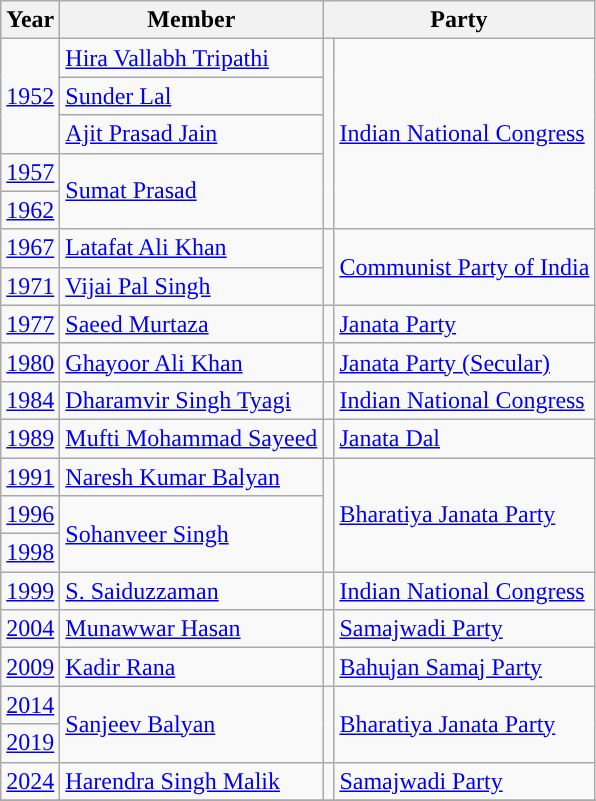<table class="wikitable">
<tr>
<th>Year</th>
<th>Member</th>
<th colspan="2">Party</th>
</tr>
<tr>
<td rowspan="3"><a href='#'>1952</a></td>
<td><a href='#'>Hira Vallabh Tripathi</a></td>
<td rowspan="5" style="background-color: "></td>
<td rowspan="5"><a href='#'>Indian National Congress</a></td>
</tr>
<tr>
<td><a href='#'>Sunder Lal</a></td>
</tr>
<tr>
<td><a href='#'>Ajit Prasad Jain </a></td>
</tr>
<tr>
<td><a href='#'>1957</a></td>
<td rowspan="2"><a href='#'>Sumat Prasad</a></td>
</tr>
<tr>
<td><a href='#'>1962</a></td>
</tr>
<tr>
<td><a href='#'>1967</a></td>
<td><a href='#'>Latafat Ali Khan</a></td>
<td rowspan="2" style="background-color: "></td>
<td rowspan="2"><a href='#'>Communist Party of India</a></td>
</tr>
<tr>
<td><a href='#'>1971</a></td>
<td><a href='#'>Vijai Pal Singh</a></td>
</tr>
<tr>
<td><a href='#'>1977</a></td>
<td><a href='#'>Saeed Murtaza</a></td>
<td style="background-color: "></td>
<td><a href='#'>Janata Party</a></td>
</tr>
<tr>
<td><a href='#'>1980</a></td>
<td><a href='#'>Ghayoor Ali Khan</a></td>
<td style="background-color: "></td>
<td><a href='#'>Janata Party (Secular)</a></td>
</tr>
<tr>
<td><a href='#'>1984</a></td>
<td><a href='#'>Dharamvir Singh Tyagi</a></td>
<td style="background-color: "></td>
<td><a href='#'>Indian National Congress</a></td>
</tr>
<tr>
<td><a href='#'>1989</a></td>
<td><a href='#'>Mufti Mohammad Sayeed</a></td>
<td style="background-color: "></td>
<td><a href='#'>Janata Dal</a></td>
</tr>
<tr>
<td><a href='#'>1991</a></td>
<td><a href='#'>Naresh Kumar Balyan</a></td>
<td rowspan="3" style="background-color: "></td>
<td rowspan="3"><a href='#'>Bharatiya Janata Party</a></td>
</tr>
<tr>
<td><a href='#'>1996</a></td>
<td rowspan="2"><a href='#'>Sohanveer Singh</a></td>
</tr>
<tr>
<td><a href='#'>1998</a></td>
</tr>
<tr>
<td><a href='#'>1999</a></td>
<td><a href='#'>S. Saiduzzaman</a></td>
<td style="background-color: "></td>
<td><a href='#'>Indian National Congress</a></td>
</tr>
<tr>
<td><a href='#'>2004</a></td>
<td><a href='#'>Munawwar Hasan</a></td>
<td style="background-color: "></td>
<td><a href='#'>Samajwadi Party</a></td>
</tr>
<tr>
<td><a href='#'>2009</a></td>
<td><a href='#'>Kadir Rana</a></td>
<td style="background-color: "></td>
<td><a href='#'>Bahujan Samaj Party</a></td>
</tr>
<tr>
<td><a href='#'>2014</a></td>
<td rowspan="2"><a href='#'>Sanjeev Balyan</a></td>
<td rowspan="2" style="background-color: "></td>
<td rowspan="2"><a href='#'>Bharatiya Janata Party</a></td>
</tr>
<tr>
<td><a href='#'>2019</a></td>
</tr>
<tr>
<td><a href='#'>2024</a></td>
<td><a href='#'>Harendra Singh Malik</a></td>
<td style="background-color: "></td>
<td><a href='#'>Samajwadi Party</a></td>
</tr>
<tr>
</tr>
</table>
